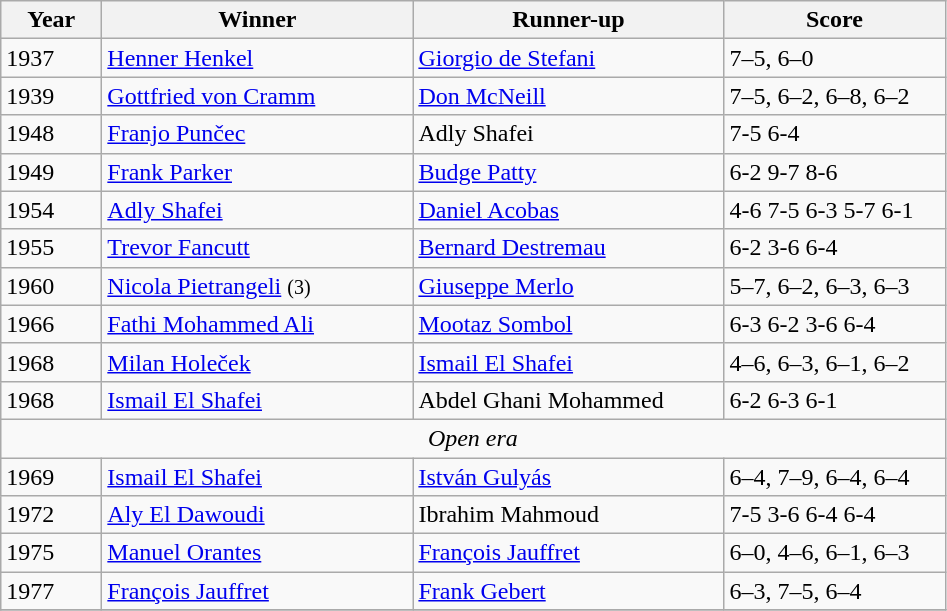<table class="wikitable">
<tr>
<th style="width:60px;">Year</th>
<th style="width:200px;">Winner</th>
<th style="width:200px;">Runner-up</th>
<th style="width:140px;">Score</th>
</tr>
<tr>
<td>1937</td>
<td> <a href='#'>Henner Henkel</a></td>
<td> <a href='#'>Giorgio de Stefani</a></td>
<td>7–5, 6–0</td>
</tr>
<tr>
<td>1939</td>
<td> <a href='#'>Gottfried von Cramm</a></td>
<td> <a href='#'>Don McNeill</a></td>
<td>7–5, 6–2, 6–8, 6–2</td>
</tr>
<tr>
<td>1948</td>
<td> <a href='#'>Franjo Punčec</a></td>
<td> Adly Shafei</td>
<td>7-5 6-4</td>
</tr>
<tr>
<td>1949</td>
<td> <a href='#'>Frank Parker</a></td>
<td> <a href='#'>Budge Patty</a></td>
<td>6-2 9-7 8-6</td>
</tr>
<tr>
<td>1954</td>
<td> <a href='#'>Adly Shafei</a></td>
<td> <a href='#'>Daniel Acobas</a></td>
<td>4-6 7-5 6-3 5-7 6-1</td>
</tr>
<tr>
<td>1955</td>
<td> <a href='#'>Trevor Fancutt</a></td>
<td> <a href='#'>Bernard Destremau</a></td>
<td>6-2 3-6 6-4</td>
</tr>
<tr>
<td>1960</td>
<td> <a href='#'>Nicola Pietrangeli</a> <small>(3)</small></td>
<td> <a href='#'>Giuseppe Merlo</a></td>
<td>5–7, 6–2, 6–3, 6–3</td>
</tr>
<tr>
<td>1966</td>
<td> <a href='#'>Fathi Mohammed Ali</a></td>
<td> <a href='#'>Mootaz Sombol</a></td>
<td>6-3 6-2 3-6 6-4</td>
</tr>
<tr>
<td>1968</td>
<td> <a href='#'>Milan Holeček</a></td>
<td> <a href='#'>Ismail El Shafei</a></td>
<td>4–6, 6–3, 6–1, 6–2</td>
</tr>
<tr>
<td>1968</td>
<td> <a href='#'>Ismail El Shafei</a></td>
<td> Abdel Ghani Mohammed</td>
<td>6-2 6-3 6-1</td>
</tr>
<tr>
<td colspan=4 align=center><em>Open era </em></td>
</tr>
<tr>
<td>1969</td>
<td> <a href='#'>Ismail El Shafei</a></td>
<td> <a href='#'>István Gulyás</a></td>
<td>6–4, 7–9, 6–4, 6–4</td>
</tr>
<tr>
<td>1972</td>
<td> <a href='#'>Aly El Dawoudi</a></td>
<td> Ibrahim Mahmoud</td>
<td>7-5 3-6 6-4 6-4</td>
</tr>
<tr>
<td>1975</td>
<td> <a href='#'>Manuel Orantes</a></td>
<td> <a href='#'>François Jauffret</a></td>
<td>6–0, 4–6, 6–1, 6–3</td>
</tr>
<tr>
<td>1977</td>
<td> <a href='#'>François Jauffret</a></td>
<td> <a href='#'>Frank Gebert</a></td>
<td>6–3, 7–5, 6–4</td>
</tr>
<tr>
</tr>
</table>
